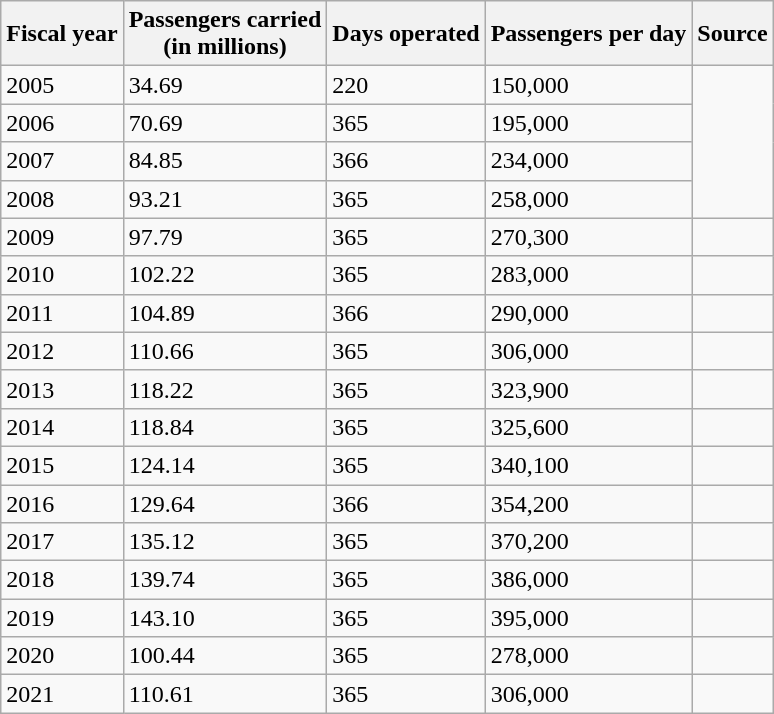<table class="wikitable">
<tr>
<th>Fiscal year</th>
<th>Passengers carried <br>(in millions)</th>
<th>Days operated</th>
<th>Passengers per day</th>
<th>Source</th>
</tr>
<tr>
<td>2005</td>
<td>34.69</td>
<td>220</td>
<td>150,000</td>
<td rowspan="4"></td>
</tr>
<tr>
<td>2006</td>
<td>70.69</td>
<td>365</td>
<td>195,000</td>
</tr>
<tr>
<td>2007</td>
<td>84.85</td>
<td>366</td>
<td>234,000</td>
</tr>
<tr>
<td>2008</td>
<td>93.21</td>
<td>365</td>
<td>258,000</td>
</tr>
<tr>
<td>2009</td>
<td>97.79</td>
<td>365</td>
<td>270,300</td>
<td></td>
</tr>
<tr>
<td>2010</td>
<td>102.22</td>
<td>365</td>
<td>283,000</td>
<td></td>
</tr>
<tr>
<td>2011</td>
<td>104.89</td>
<td>366</td>
<td>290,000</td>
<td></td>
</tr>
<tr>
<td>2012</td>
<td>110.66</td>
<td>365</td>
<td>306,000</td>
<td></td>
</tr>
<tr>
<td>2013</td>
<td>118.22</td>
<td>365</td>
<td>323,900</td>
<td></td>
</tr>
<tr>
<td>2014</td>
<td>118.84</td>
<td>365</td>
<td>325,600</td>
<td></td>
</tr>
<tr>
<td>2015</td>
<td>124.14</td>
<td>365</td>
<td>340,100</td>
<td></td>
</tr>
<tr>
<td>2016</td>
<td>129.64</td>
<td>366</td>
<td>354,200</td>
<td></td>
</tr>
<tr>
<td>2017</td>
<td>135.12</td>
<td>365</td>
<td>370,200</td>
<td></td>
</tr>
<tr>
<td>2018</td>
<td>139.74</td>
<td>365</td>
<td>386,000</td>
<td></td>
</tr>
<tr>
<td>2019</td>
<td>143.10</td>
<td>365</td>
<td>395,000</td>
<td></td>
</tr>
<tr>
<td>2020</td>
<td>100.44</td>
<td>365</td>
<td>278,000</td>
<td></td>
</tr>
<tr>
<td>2021</td>
<td>110.61</td>
<td>365</td>
<td>306,000</td>
<td></td>
</tr>
</table>
